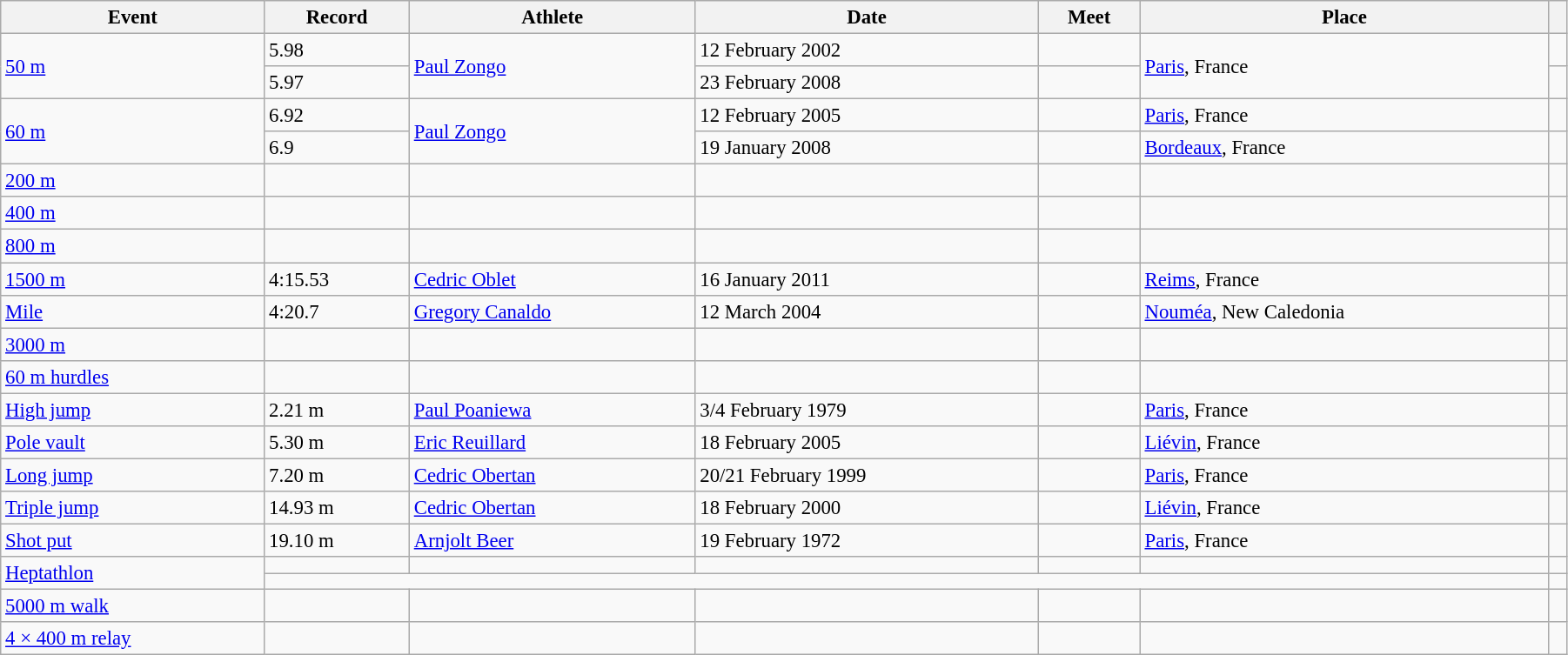<table class="wikitable" style="font-size:95%; width: 95%;">
<tr>
<th>Event</th>
<th>Record</th>
<th>Athlete</th>
<th>Date</th>
<th>Meet</th>
<th>Place</th>
<th></th>
</tr>
<tr>
<td rowspan=2><a href='#'>50 m</a></td>
<td>5.98</td>
<td rowspan=2><a href='#'>Paul Zongo</a></td>
<td>12 February 2002</td>
<td></td>
<td rowspan=2><a href='#'>Paris</a>, France</td>
<td></td>
</tr>
<tr>
<td>5.97 </td>
<td>23 February 2008</td>
<td></td>
<td></td>
</tr>
<tr>
<td rowspan=2><a href='#'>60 m</a></td>
<td>6.92</td>
<td rowspan=2><a href='#'>Paul Zongo</a></td>
<td>12 February 2005</td>
<td></td>
<td><a href='#'>Paris</a>, France</td>
<td></td>
</tr>
<tr>
<td>6.9 </td>
<td>19 January 2008</td>
<td></td>
<td><a href='#'>Bordeaux</a>, France</td>
<td></td>
</tr>
<tr>
<td><a href='#'>200 m</a></td>
<td></td>
<td></td>
<td></td>
<td></td>
<td></td>
<td></td>
</tr>
<tr>
<td><a href='#'>400 m</a></td>
<td></td>
<td></td>
<td></td>
<td></td>
<td></td>
<td></td>
</tr>
<tr>
<td><a href='#'>800 m</a></td>
<td></td>
<td></td>
<td></td>
<td></td>
<td></td>
<td></td>
</tr>
<tr>
<td><a href='#'>1500 m</a></td>
<td>4:15.53</td>
<td><a href='#'>Cedric Oblet</a></td>
<td>16 January 2011</td>
<td></td>
<td><a href='#'>Reims</a>, France</td>
<td></td>
</tr>
<tr>
<td><a href='#'>Mile</a></td>
<td>4:20.7 </td>
<td><a href='#'>Gregory Canaldo</a></td>
<td>12 March 2004</td>
<td></td>
<td><a href='#'>Nouméa</a>, New Caledonia</td>
<td></td>
</tr>
<tr>
<td><a href='#'>3000 m</a></td>
<td></td>
<td></td>
<td></td>
<td></td>
<td></td>
<td></td>
</tr>
<tr>
<td><a href='#'>60 m hurdles</a></td>
<td></td>
<td></td>
<td></td>
<td></td>
<td></td>
<td></td>
</tr>
<tr>
<td><a href='#'>High jump</a></td>
<td>2.21 m</td>
<td><a href='#'>Paul Poaniewa</a></td>
<td>3/4 February 1979</td>
<td></td>
<td><a href='#'>Paris</a>, France</td>
<td></td>
</tr>
<tr>
<td><a href='#'>Pole vault</a></td>
<td>5.30 m</td>
<td><a href='#'>Eric Reuillard</a></td>
<td>18 February 2005</td>
<td></td>
<td><a href='#'>Liévin</a>, France</td>
<td></td>
</tr>
<tr>
<td><a href='#'>Long jump</a></td>
<td>7.20 m</td>
<td><a href='#'>Cedric Obertan</a></td>
<td>20/21 February 1999</td>
<td></td>
<td><a href='#'>Paris</a>, France</td>
<td></td>
</tr>
<tr>
<td><a href='#'>Triple jump</a></td>
<td>14.93 m</td>
<td><a href='#'>Cedric Obertan</a></td>
<td>18 February 2000</td>
<td></td>
<td><a href='#'>Liévin</a>, France</td>
<td></td>
</tr>
<tr>
<td><a href='#'>Shot put</a></td>
<td>19.10 m</td>
<td><a href='#'>Arnjolt Beer</a></td>
<td>19 February 1972</td>
<td></td>
<td><a href='#'>Paris</a>, France</td>
<td></td>
</tr>
<tr>
<td rowspan=2><a href='#'>Heptathlon</a></td>
<td></td>
<td></td>
<td></td>
<td></td>
<td></td>
<td></td>
</tr>
<tr>
<td colspan=5></td>
<td></td>
</tr>
<tr>
<td><a href='#'>5000 m walk</a></td>
<td></td>
<td></td>
<td></td>
<td></td>
<td></td>
<td></td>
</tr>
<tr>
<td><a href='#'>4 × 400 m relay</a></td>
<td></td>
<td></td>
<td></td>
<td></td>
<td></td>
<td></td>
</tr>
</table>
